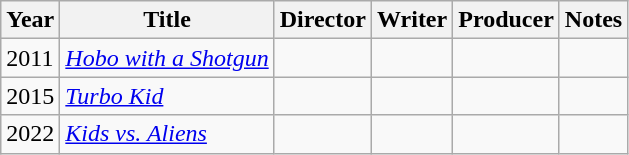<table class="wikitable">
<tr>
<th>Year</th>
<th>Title</th>
<th>Director</th>
<th>Writer</th>
<th>Producer</th>
<th>Notes</th>
</tr>
<tr>
<td>2011</td>
<td><em><a href='#'>Hobo with a Shotgun</a></em></td>
<td></td>
<td></td>
<td></td>
<td></td>
</tr>
<tr>
<td>2015</td>
<td><em><a href='#'>Turbo Kid</a></em></td>
<td></td>
<td></td>
<td></td>
<td></td>
</tr>
<tr>
<td>2022</td>
<td><em><a href='#'>Kids vs. Aliens</a></em></td>
<td></td>
<td></td>
<td></td>
<td></td>
</tr>
</table>
